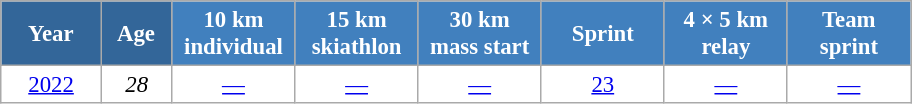<table class="wikitable" style="font-size:95%; text-align:center; border:grey solid 1px; border-collapse:collapse; background:#ffffff;">
<tr>
<th style="background-color:#369; color:white; width:60px;"> Year </th>
<th style="background-color:#369; color:white; width:40px;"> Age </th>
<th style="background-color:#4180be; color:white; width:75px;"> 10 km <br> individual </th>
<th style="background-color:#4180be; color:white; width:75px;"> 15 km <br> skiathlon </th>
<th style="background-color:#4180be; color:white; width:75px;"> 30 km <br> mass start </th>
<th style="background-color:#4180be; color:white; width:75px;"> Sprint </th>
<th style="background-color:#4180be; color:white; width:75px;"> 4 × 5 km <br> relay </th>
<th style="background-color:#4180be; color:white; width:75px;"> Team <br> sprint </th>
</tr>
<tr>
<td><a href='#'>2022</a></td>
<td><em>28</em></td>
<td><a href='#'>—</a></td>
<td><a href='#'>—</a></td>
<td><a href='#'>—</a></td>
<td><a href='#'>23</a></td>
<td><a href='#'>—</a></td>
<td><a href='#'>—</a></td>
</tr>
</table>
